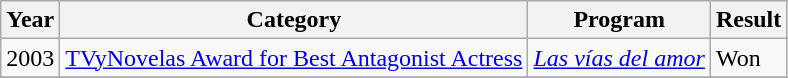<table class="wikitable">
<tr>
<th><strong>Year</strong></th>
<th><strong>Category</strong></th>
<th><strong>Program</strong></th>
<th><strong>Result</strong></th>
</tr>
<tr>
<td>2003</td>
<td><a href='#'>TVyNovelas Award for Best Antagonist Actress</a></td>
<td><em><a href='#'>Las vías del amor</a></em></td>
<td>Won</td>
</tr>
<tr>
</tr>
</table>
